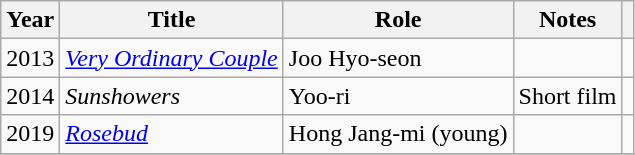<table class="wikitable sortable">
<tr>
<th scope="col">Year</th>
<th scope="col">Title</th>
<th scope="col">Role</th>
<th scope="col">Notes</th>
<th scope="col" class="unsortable"></th>
</tr>
<tr>
<td>2013</td>
<td><em><a href='#'>Very Ordinary Couple</a></em></td>
<td>Joo Hyo-seon</td>
<td></td>
<td></td>
</tr>
<tr>
<td>2014</td>
<td><em>Sunshowers</em></td>
<td>Yoo-ri</td>
<td>Short film</td>
<td></td>
</tr>
<tr>
<td>2019</td>
<td><em><a href='#'>Rosebud</a></em></td>
<td>Hong Jang-mi (young)</td>
<td></td>
<td></td>
</tr>
<tr>
</tr>
</table>
